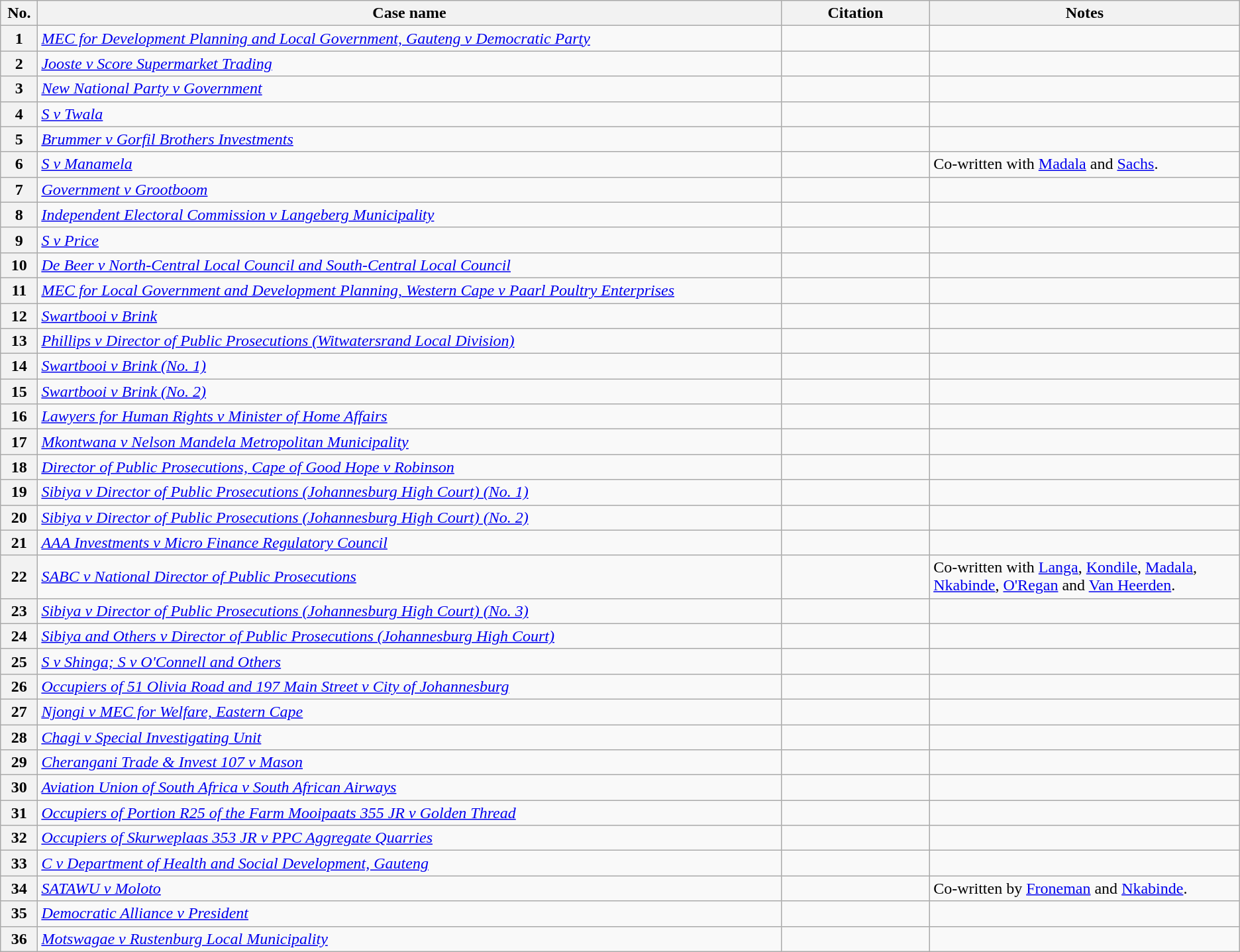<table class="wikitable sortable">
<tr>
<th style="width:3%">No.</th>
<th style="width:60">Case name</th>
<th style="width:12%">Citation</th>
<th style="width:25%">Notes</th>
</tr>
<tr>
<th>1</th>
<td><em><a href='#'>MEC for Development Planning and Local Government, Gauteng v Democratic Party</a></em></td>
<td></td>
<td></td>
</tr>
<tr>
<th>2</th>
<td><em><a href='#'>Jooste v Score Supermarket Trading</a></em></td>
<td></td>
<td></td>
</tr>
<tr>
<th>3</th>
<td><em><a href='#'>New National Party v Government</a></em></td>
<td></td>
<td></td>
</tr>
<tr>
<th>4</th>
<td><em><a href='#'>S v Twala</a></em></td>
<td></td>
<td></td>
</tr>
<tr>
<th>5</th>
<td><em><a href='#'>Brummer v Gorfil Brothers Investments</a></em></td>
<td></td>
<td></td>
</tr>
<tr>
<th>6</th>
<td><em><a href='#'>S v Manamela</a></em></td>
<td></td>
<td>Co-written with <a href='#'>Madala</a> and <a href='#'>Sachs</a>.</td>
</tr>
<tr>
<th>7</th>
<td><em><a href='#'>Government v Grootboom</a></em></td>
<td></td>
<td></td>
</tr>
<tr>
<th>8</th>
<td><em><a href='#'>Independent Electoral Commission v Langeberg Municipality</a></em></td>
<td></td>
<td></td>
</tr>
<tr>
<th>9</th>
<td><em><a href='#'>S v Price</a></em></td>
<td></td>
<td></td>
</tr>
<tr>
<th>10</th>
<td><em><a href='#'>De Beer v North-Central Local Council and South-Central Local Council</a></em></td>
<td></td>
<td></td>
</tr>
<tr>
<th>11</th>
<td><em><a href='#'>MEC for Local Government and Development Planning, Western Cape v Paarl Poultry Enterprises</a></em></td>
<td></td>
<td></td>
</tr>
<tr>
<th>12</th>
<td><em><a href='#'>Swartbooi v Brink</a></em></td>
<td></td>
<td></td>
</tr>
<tr>
<th>13</th>
<td><em><a href='#'>Phillips v Director of Public Prosecutions (Witwatersrand Local Division)</a></em></td>
<td></td>
<td></td>
</tr>
<tr>
<th>14</th>
<td><em><a href='#'>Swartbooi v Brink (No. 1)</a></em></td>
<td></td>
<td></td>
</tr>
<tr>
<th>15</th>
<td><em><a href='#'>Swartbooi v Brink (No. 2)</a></em></td>
<td></td>
<td></td>
</tr>
<tr>
<th>16</th>
<td><em><a href='#'>Lawyers for Human Rights v Minister of Home Affairs</a></em></td>
<td></td>
<td></td>
</tr>
<tr>
<th>17</th>
<td><em><a href='#'>Mkontwana v Nelson Mandela Metropolitan Municipality</a></em></td>
<td></td>
<td></td>
</tr>
<tr>
<th>18</th>
<td><em><a href='#'>Director of Public Prosecutions, Cape of Good Hope v Robinson</a></em></td>
<td></td>
<td></td>
</tr>
<tr>
<th>19</th>
<td><em><a href='#'>Sibiya v Director of Public Prosecutions (Johannesburg High Court) (No. 1)</a></em></td>
<td></td>
<td></td>
</tr>
<tr>
<th>20</th>
<td><em><a href='#'>Sibiya v Director of Public Prosecutions (Johannesburg High Court) (No. 2)</a></em></td>
<td></td>
<td></td>
</tr>
<tr>
<th>21</th>
<td><em><a href='#'>AAA Investments v Micro Finance Regulatory Council</a></em></td>
<td></td>
<td></td>
</tr>
<tr>
<th>22</th>
<td><em><a href='#'>SABC v National Director of Public Prosecutions</a></em></td>
<td></td>
<td>Co-written with <a href='#'>Langa</a>, <a href='#'>Kondile</a>, <a href='#'>Madala</a>, <a href='#'>Nkabinde</a>, <a href='#'>O'Regan</a> and <a href='#'>Van Heerden</a>.</td>
</tr>
<tr>
<th>23</th>
<td><em><a href='#'>Sibiya v Director of Public Prosecutions (Johannesburg High Court) (No. 3)</a></em></td>
<td></td>
<td></td>
</tr>
<tr>
<th>24</th>
<td><em><a href='#'>Sibiya and Others v Director of Public Prosecutions (Johannesburg High Court)</a></em></td>
<td></td>
<td></td>
</tr>
<tr>
<th>25</th>
<td><em><a href='#'>S v Shinga; S v O'Connell and Others</a></em></td>
<td></td>
<td></td>
</tr>
<tr>
<th>26</th>
<td><em><a href='#'>Occupiers of 51 Olivia Road and 197 Main Street v City of Johannesburg</a></em></td>
<td></td>
<td></td>
</tr>
<tr>
<th>27</th>
<td><em><a href='#'>Njongi v MEC for Welfare, Eastern Cape</a></em></td>
<td></td>
<td></td>
</tr>
<tr>
<th>28</th>
<td><em><a href='#'>Chagi v Special Investigating Unit</a></em></td>
<td></td>
<td></td>
</tr>
<tr>
<th>29</th>
<td><em><a href='#'>Cherangani Trade & Invest 107 v Mason</a></em></td>
<td></td>
<td></td>
</tr>
<tr>
<th>30</th>
<td><em><a href='#'>Aviation Union of South Africa v South African Airways</a></em></td>
<td></td>
<td></td>
</tr>
<tr>
<th>31</th>
<td><em><a href='#'>Occupiers of Portion R25 of the Farm Mooipaats 355 JR v Golden Thread</a></em></td>
<td></td>
<td></td>
</tr>
<tr>
<th>32</th>
<td><em><a href='#'>Occupiers of Skurweplaas 353 JR v PPC Aggregate Quarries</a></em></td>
<td></td>
<td></td>
</tr>
<tr>
<th>33</th>
<td><em><a href='#'>C v Department of Health and Social Development, Gauteng</a></em></td>
<td></td>
<td></td>
</tr>
<tr>
<th>34</th>
<td><em><a href='#'>SATAWU v Moloto</a></em></td>
<td></td>
<td>Co-written by <a href='#'>Froneman</a> and <a href='#'>Nkabinde</a>.</td>
</tr>
<tr>
<th>35</th>
<td><em><a href='#'>Democratic Alliance v President</a></em></td>
<td></td>
<td></td>
</tr>
<tr>
<th>36</th>
<td><em><a href='#'>Motswagae v Rustenburg Local Municipality</a></em></td>
<td></td>
<td></td>
</tr>
</table>
